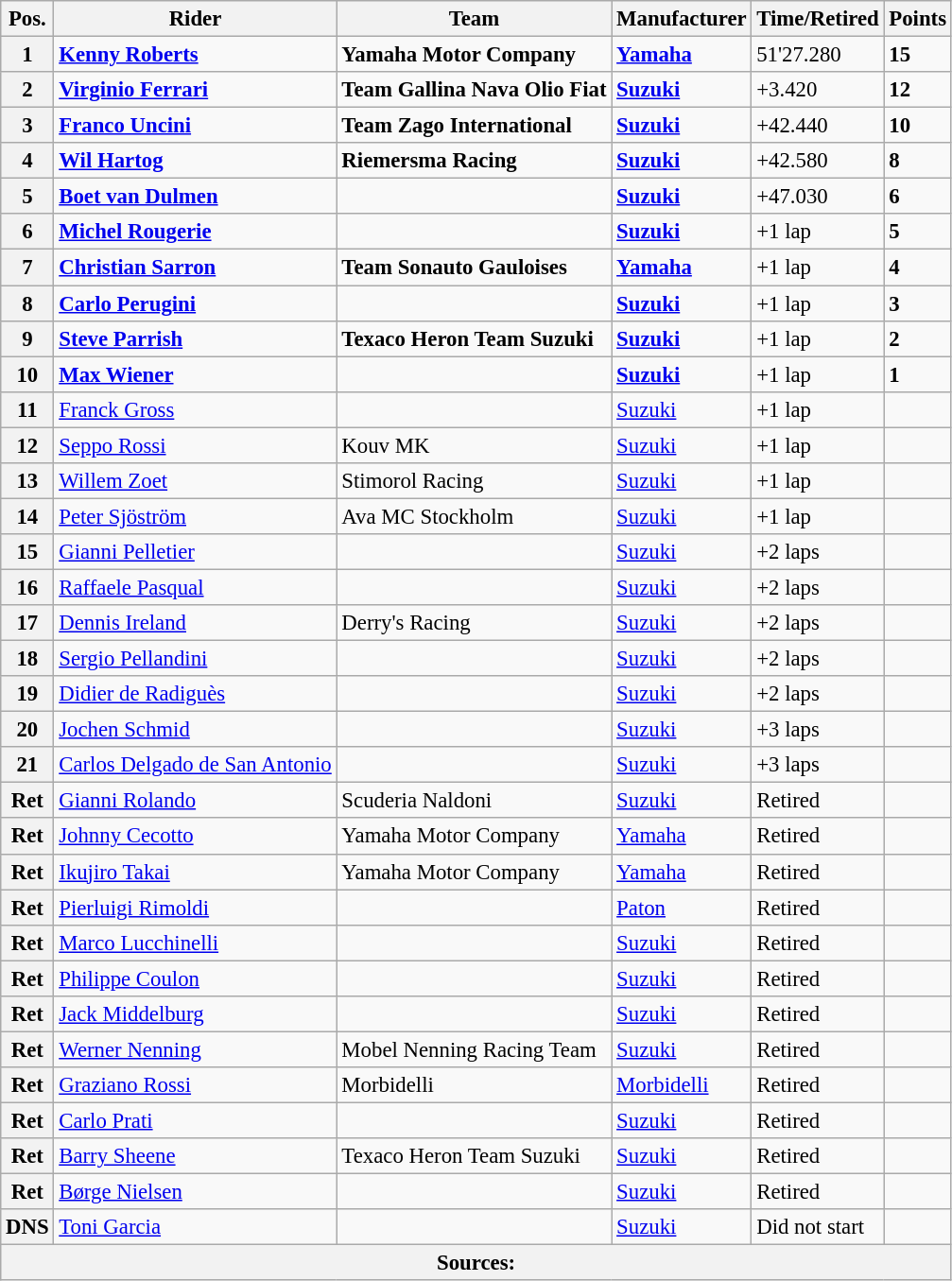<table class="wikitable" style="font-size: 95%;">
<tr>
<th>Pos.</th>
<th>Rider</th>
<th>Team</th>
<th>Manufacturer</th>
<th>Time/Retired</th>
<th>Points</th>
</tr>
<tr>
<th>1</th>
<td> <strong><a href='#'>Kenny Roberts</a></strong></td>
<td><strong>Yamaha Motor Company</strong></td>
<td><strong><a href='#'>Yamaha</a></strong></td>
<td>51'27.280</td>
<td><strong>15</strong></td>
</tr>
<tr>
<th>2</th>
<td> <strong><a href='#'>Virginio Ferrari</a></strong></td>
<td><strong>Team Gallina Nava Olio Fiat</strong></td>
<td><strong><a href='#'>Suzuki</a></strong></td>
<td>+3.420</td>
<td><strong>12</strong></td>
</tr>
<tr>
<th>3</th>
<td> <strong><a href='#'>Franco Uncini</a></strong></td>
<td><strong>Team Zago International</strong></td>
<td><strong><a href='#'>Suzuki</a></strong></td>
<td>+42.440</td>
<td><strong>10</strong></td>
</tr>
<tr>
<th>4</th>
<td> <strong><a href='#'>Wil Hartog</a></strong></td>
<td><strong>Riemersma Racing</strong></td>
<td><strong><a href='#'>Suzuki</a></strong></td>
<td>+42.580</td>
<td><strong>8</strong></td>
</tr>
<tr>
<th>5</th>
<td> <strong><a href='#'>Boet van Dulmen</a></strong></td>
<td></td>
<td><strong><a href='#'>Suzuki</a></strong></td>
<td>+47.030</td>
<td><strong>6</strong></td>
</tr>
<tr>
<th>6</th>
<td> <strong><a href='#'>Michel Rougerie</a></strong></td>
<td></td>
<td><strong><a href='#'>Suzuki</a></strong></td>
<td>+1 lap</td>
<td><strong>5</strong></td>
</tr>
<tr>
<th>7</th>
<td> <strong><a href='#'>Christian Sarron</a></strong></td>
<td><strong>Team Sonauto Gauloises</strong></td>
<td><strong><a href='#'>Yamaha</a></strong></td>
<td>+1 lap</td>
<td><strong>4</strong></td>
</tr>
<tr>
<th>8</th>
<td> <strong><a href='#'>Carlo Perugini</a></strong></td>
<td></td>
<td><strong><a href='#'>Suzuki</a></strong></td>
<td>+1 lap</td>
<td><strong>3</strong></td>
</tr>
<tr>
<th>9</th>
<td> <strong><a href='#'>Steve Parrish</a></strong></td>
<td><strong>Texaco Heron Team Suzuki</strong></td>
<td><strong><a href='#'>Suzuki</a></strong></td>
<td>+1 lap</td>
<td><strong>2</strong></td>
</tr>
<tr>
<th>10</th>
<td> <strong><a href='#'>Max Wiener</a></strong></td>
<td></td>
<td><strong><a href='#'>Suzuki</a></strong></td>
<td>+1 lap</td>
<td><strong>1</strong></td>
</tr>
<tr>
<th>11</th>
<td> <a href='#'>Franck Gross</a></td>
<td></td>
<td><a href='#'>Suzuki</a></td>
<td>+1 lap</td>
<td></td>
</tr>
<tr>
<th>12</th>
<td> <a href='#'>Seppo Rossi</a></td>
<td>Kouv MK</td>
<td><a href='#'>Suzuki</a></td>
<td>+1 lap</td>
<td></td>
</tr>
<tr>
<th>13</th>
<td> <a href='#'>Willem Zoet</a></td>
<td>Stimorol Racing</td>
<td><a href='#'>Suzuki</a></td>
<td>+1 lap</td>
<td></td>
</tr>
<tr>
<th>14</th>
<td> <a href='#'>Peter Sjöström</a></td>
<td>Ava MC Stockholm</td>
<td><a href='#'>Suzuki</a></td>
<td>+1 lap</td>
<td></td>
</tr>
<tr>
<th>15</th>
<td> <a href='#'>Gianni Pelletier</a></td>
<td></td>
<td><a href='#'>Suzuki</a></td>
<td>+2 laps</td>
<td></td>
</tr>
<tr>
<th>16</th>
<td> <a href='#'>Raffaele Pasqual</a></td>
<td></td>
<td><a href='#'>Suzuki</a></td>
<td>+2 laps</td>
<td></td>
</tr>
<tr>
<th>17</th>
<td> <a href='#'>Dennis Ireland</a></td>
<td>Derry's Racing</td>
<td><a href='#'>Suzuki</a></td>
<td>+2 laps</td>
<td></td>
</tr>
<tr>
<th>18</th>
<td> <a href='#'>Sergio Pellandini</a></td>
<td></td>
<td><a href='#'>Suzuki</a></td>
<td>+2 laps</td>
<td></td>
</tr>
<tr>
<th>19</th>
<td> <a href='#'>Didier de Radiguès</a></td>
<td></td>
<td><a href='#'>Suzuki</a></td>
<td>+2 laps</td>
<td></td>
</tr>
<tr>
<th>20</th>
<td> <a href='#'>Jochen Schmid</a></td>
<td></td>
<td><a href='#'>Suzuki</a></td>
<td>+3 laps</td>
<td></td>
</tr>
<tr>
<th>21</th>
<td> <a href='#'>Carlos Delgado de San Antonio</a></td>
<td></td>
<td><a href='#'>Suzuki</a></td>
<td>+3 laps</td>
<td></td>
</tr>
<tr>
<th>Ret</th>
<td> <a href='#'>Gianni Rolando</a></td>
<td>Scuderia Naldoni</td>
<td><a href='#'>Suzuki</a></td>
<td>Retired</td>
<td></td>
</tr>
<tr>
<th>Ret</th>
<td> <a href='#'>Johnny Cecotto</a></td>
<td>Yamaha Motor Company</td>
<td><a href='#'>Yamaha</a></td>
<td>Retired</td>
<td></td>
</tr>
<tr>
<th>Ret</th>
<td> <a href='#'>Ikujiro Takai</a></td>
<td>Yamaha Motor Company</td>
<td><a href='#'>Yamaha</a></td>
<td>Retired</td>
<td></td>
</tr>
<tr>
<th>Ret</th>
<td> <a href='#'>Pierluigi Rimoldi</a></td>
<td></td>
<td><a href='#'>Paton</a></td>
<td>Retired</td>
<td></td>
</tr>
<tr>
<th>Ret</th>
<td> <a href='#'>Marco Lucchinelli</a></td>
<td></td>
<td><a href='#'>Suzuki</a></td>
<td>Retired</td>
<td></td>
</tr>
<tr>
<th>Ret</th>
<td> <a href='#'>Philippe Coulon</a></td>
<td></td>
<td><a href='#'>Suzuki</a></td>
<td>Retired</td>
<td></td>
</tr>
<tr>
<th>Ret</th>
<td> <a href='#'>Jack Middelburg</a></td>
<td></td>
<td><a href='#'>Suzuki</a></td>
<td>Retired</td>
<td></td>
</tr>
<tr>
<th>Ret</th>
<td> <a href='#'>Werner Nenning</a></td>
<td>Mobel Nenning Racing Team</td>
<td><a href='#'>Suzuki</a></td>
<td>Retired</td>
<td></td>
</tr>
<tr>
<th>Ret</th>
<td> <a href='#'>Graziano Rossi</a></td>
<td>Morbidelli</td>
<td><a href='#'>Morbidelli</a></td>
<td>Retired</td>
<td></td>
</tr>
<tr>
<th>Ret</th>
<td> <a href='#'>Carlo Prati</a></td>
<td></td>
<td><a href='#'>Suzuki</a></td>
<td>Retired</td>
<td></td>
</tr>
<tr>
<th>Ret</th>
<td> <a href='#'>Barry Sheene</a></td>
<td>Texaco Heron Team Suzuki</td>
<td><a href='#'>Suzuki</a></td>
<td>Retired</td>
<td></td>
</tr>
<tr>
<th>Ret</th>
<td> <a href='#'>Børge Nielsen</a></td>
<td></td>
<td><a href='#'>Suzuki</a></td>
<td>Retired</td>
<td></td>
</tr>
<tr>
<th>DNS</th>
<td> <a href='#'>Toni Garcia</a></td>
<td></td>
<td><a href='#'>Suzuki</a></td>
<td>Did not start</td>
<td></td>
</tr>
<tr>
<th colspan=8>Sources: </th>
</tr>
</table>
